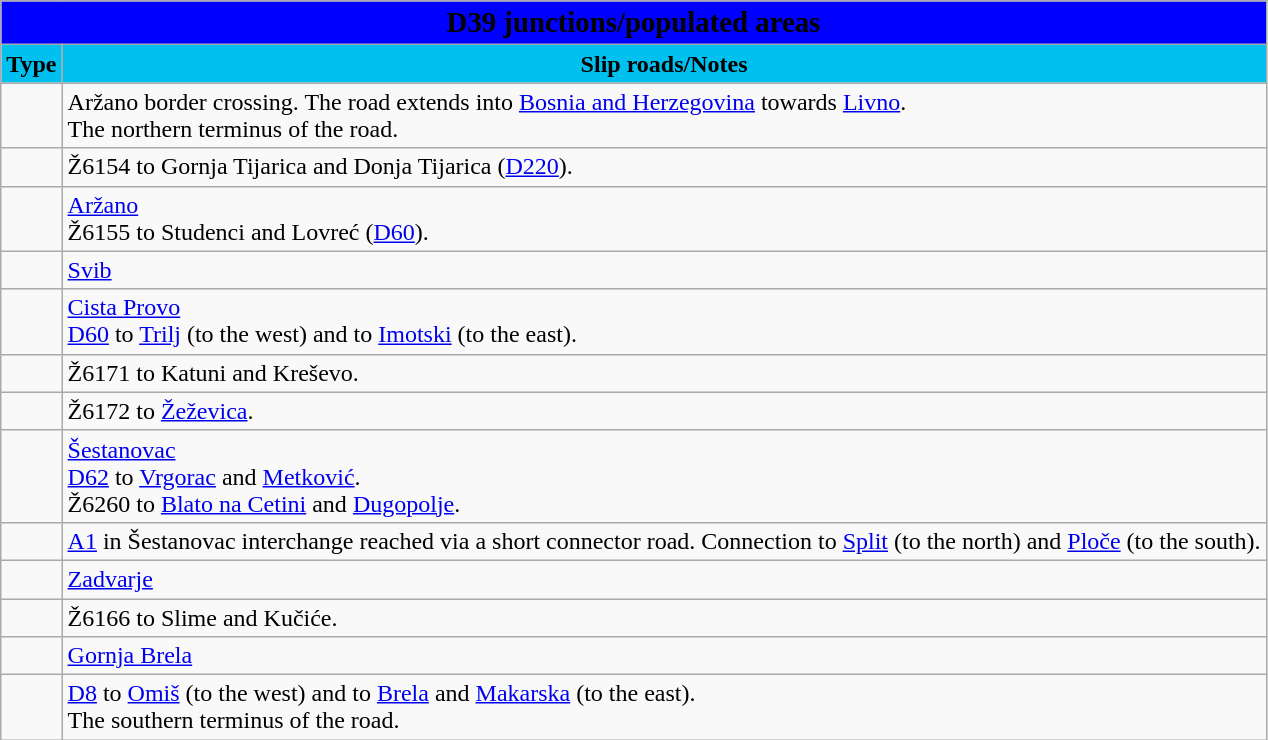<table class="wikitable">
<tr>
<td colspan=2 bgcolor=blue align=center style=margin-top:15><span><big><strong>D39 junctions/populated areas</strong></big></span></td>
</tr>
<tr>
<td align=center bgcolor=00c0f0><strong>Type</strong></td>
<td align=center bgcolor=00c0f0><strong>Slip roads/Notes</strong></td>
</tr>
<tr>
<td></td>
<td>Aržano border crossing. The road extends into <a href='#'>Bosnia and Herzegovina</a> towards <a href='#'>Livno</a>.<br>The northern terminus of the road.</td>
</tr>
<tr>
<td></td>
<td>Ž6154 to Gornja Tijarica and Donja Tijarica (<a href='#'>D220</a>).</td>
</tr>
<tr>
<td></td>
<td><a href='#'>Aržano</a><br>Ž6155 to Studenci and Lovreć (<a href='#'>D60</a>).</td>
</tr>
<tr>
<td></td>
<td><a href='#'>Svib</a></td>
</tr>
<tr>
<td></td>
<td><a href='#'>Cista Provo</a><br> <a href='#'>D60</a> to <a href='#'>Trilj</a> (to the west) and to <a href='#'>Imotski</a> (to the east).</td>
</tr>
<tr>
<td></td>
<td>Ž6171 to Katuni and Kreševo.</td>
</tr>
<tr>
<td></td>
<td>Ž6172 to <a href='#'>Žeževica</a>.</td>
</tr>
<tr>
<td></td>
<td><a href='#'>Šestanovac</a><br> <a href='#'>D62</a> to <a href='#'>Vrgorac</a> and <a href='#'>Metković</a>.<br>Ž6260 to <a href='#'>Blato na Cetini</a> and <a href='#'>Dugopolje</a>.</td>
</tr>
<tr>
<td></td>
<td> <a href='#'>A1</a> in Šestanovac interchange reached via a short connector road. Connection to <a href='#'>Split</a> (to the north) and <a href='#'>Ploče</a> (to the south).</td>
</tr>
<tr>
<td></td>
<td><a href='#'>Zadvarje</a></td>
</tr>
<tr>
<td></td>
<td>Ž6166 to Slime and Kučiće.</td>
</tr>
<tr>
<td></td>
<td><a href='#'>Gornja Brela</a></td>
</tr>
<tr>
<td></td>
<td> <a href='#'>D8</a> to <a href='#'>Omiš</a> (to the west) and to <a href='#'>Brela</a> and <a href='#'>Makarska</a> (to the east).<br>The southern terminus of the road.</td>
</tr>
</table>
